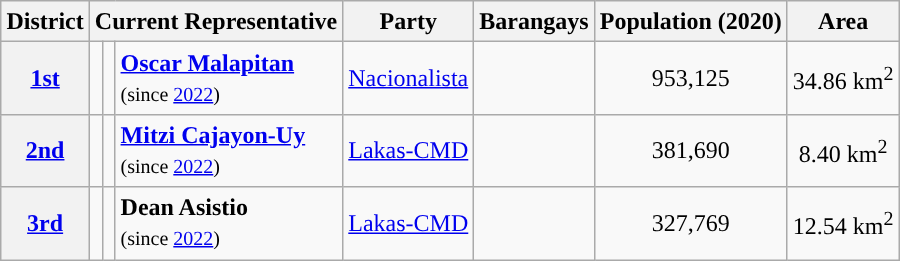<table class="wikitable sortable" style="margin: 1em auto; font-size:100%; line-height:20px; text-align:center">
<tr>
<th>District</th>
<th colspan="3">Current Representative</th>
<th>Party</th>
<th>Barangays</th>
<th>Population (2020)</th>
<th>Area</th>
</tr>
<tr>
<th><a href='#'>1st</a></th>
<td style="background:"></td>
<td></td>
<td style="text-align:left;"><strong><a href='#'>Oscar Malapitan</a></strong><br><small>(since <a href='#'>2022</a>)</small></td>
<td><a href='#'>Nacionalista</a></td>
<td></td>
<td>953,125</td>
<td>34.86 km<sup>2</sup></td>
</tr>
<tr>
<th><a href='#'>2nd</a></th>
<td style="background:"></td>
<td></td>
<td style="text-align:left;"><strong><a href='#'>Mitzi Cajayon-Uy</a></strong><br><small>(since <a href='#'>2022</a>)</small></td>
<td><a href='#'>Lakas-CMD</a></td>
<td></td>
<td>381,690</td>
<td>8.40 km<sup>2</sup></td>
</tr>
<tr>
<th><a href='#'>3rd</a></th>
<td style="background:"></td>
<td></td>
<td style="text-align:left;"><strong>Dean Asistio</strong><br><small>(since <a href='#'>2022</a>)</small></td>
<td><a href='#'>Lakas-CMD</a></td>
<td></td>
<td>327,769</td>
<td>12.54 km<sup>2</sup></td>
</tr>
</table>
